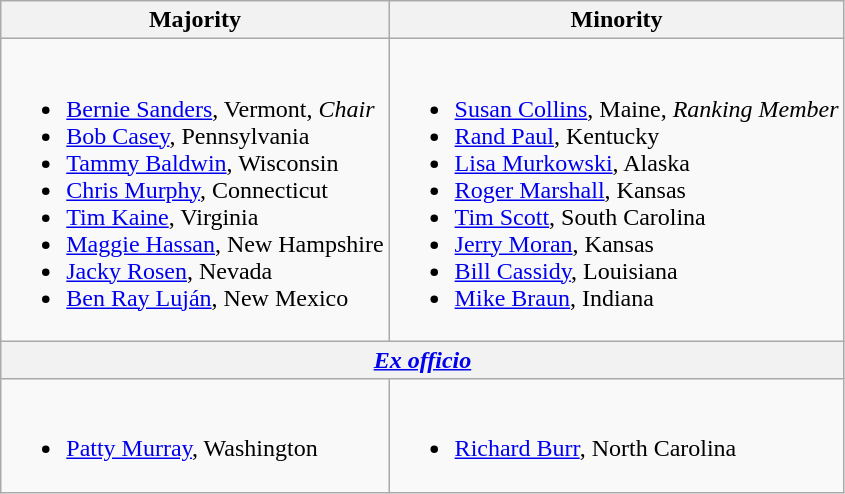<table class="wikitable">
<tr>
<th>Majority</th>
<th>Minority</th>
</tr>
<tr>
<td><br><ul><li><span><a href='#'>Bernie Sanders</a>, Vermont, <em>Chair</em></span></li><li><a href='#'>Bob Casey</a>, Pennsylvania</li><li><a href='#'>Tammy Baldwin</a>, Wisconsin</li><li><a href='#'>Chris Murphy</a>, Connecticut</li><li><a href='#'>Tim Kaine</a>, Virginia</li><li><a href='#'>Maggie Hassan</a>, New Hampshire</li><li><a href='#'>Jacky Rosen</a>, Nevada</li><li><a href='#'>Ben Ray Luján</a>, New Mexico</li></ul></td>
<td><br><ul><li><a href='#'>Susan Collins</a>, Maine, <em>Ranking Member</em></li><li><a href='#'>Rand Paul</a>, Kentucky</li><li><a href='#'>Lisa Murkowski</a>, Alaska</li><li><a href='#'>Roger Marshall</a>, Kansas</li><li><a href='#'>Tim Scott</a>, South Carolina</li><li><a href='#'>Jerry Moran</a>, Kansas</li><li><a href='#'>Bill Cassidy</a>, Louisiana</li><li><a href='#'>Mike Braun</a>, Indiana</li></ul></td>
</tr>
<tr>
<th colspan="2"><em><a href='#'>Ex officio</a></em></th>
</tr>
<tr>
<td><br><ul><li><a href='#'>Patty Murray</a>, Washington</li></ul></td>
<td><br><ul><li><a href='#'>Richard Burr</a>, North Carolina</li></ul></td>
</tr>
</table>
